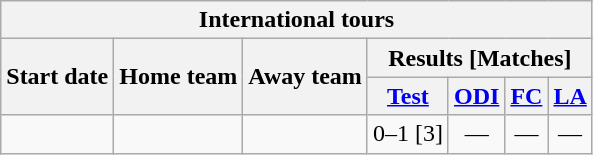<table class="wikitable">
<tr>
<th colspan="7">International tours</th>
</tr>
<tr>
<th rowspan="2">Start date</th>
<th rowspan="2">Home team</th>
<th rowspan="2">Away team</th>
<th colspan="4">Results [Matches]</th>
</tr>
<tr>
<th><a href='#'>Test</a></th>
<th><a href='#'>ODI</a></th>
<th><a href='#'>FC</a></th>
<th><a href='#'>LA</a></th>
</tr>
<tr>
<td><a href='#'></a></td>
<td></td>
<td></td>
<td>0–1 [3]</td>
<td ; style="text-align:center">—</td>
<td ; style="text-align:center">—</td>
<td ; style="text-align:center">—</td>
</tr>
</table>
